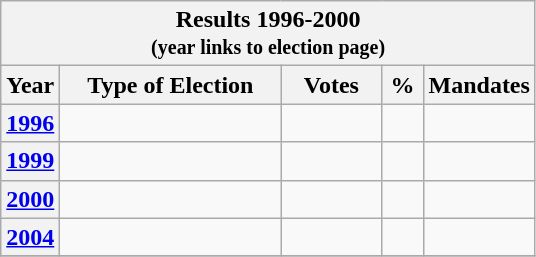<table class="wikitable">
<tr>
<th colspan="9"><strong>Results 1996-2000<br><small>(year links to election page)</small></strong></th>
</tr>
<tr>
<th style="width: 20px">Year</th>
<th style="width:140px">Type of Election</th>
<th style="width: 60px">Votes</th>
<th style="width: 20px">%</th>
<th style="width: 20px">Mandates</th>
</tr>
<tr>
<th><a href='#'>1996</a></th>
<td></td>
<td></td>
<td></td>
<td></td>
</tr>
<tr>
<th><a href='#'>1999</a></th>
<td></td>
<td></td>
<td></td>
<td></td>
</tr>
<tr>
<th><a href='#'>2000</a></th>
<td></td>
<td></td>
<td></td>
<td></td>
</tr>
<tr>
<th><a href='#'>2004</a></th>
<td></td>
<td></td>
<td></td>
<td></td>
</tr>
<tr>
</tr>
</table>
